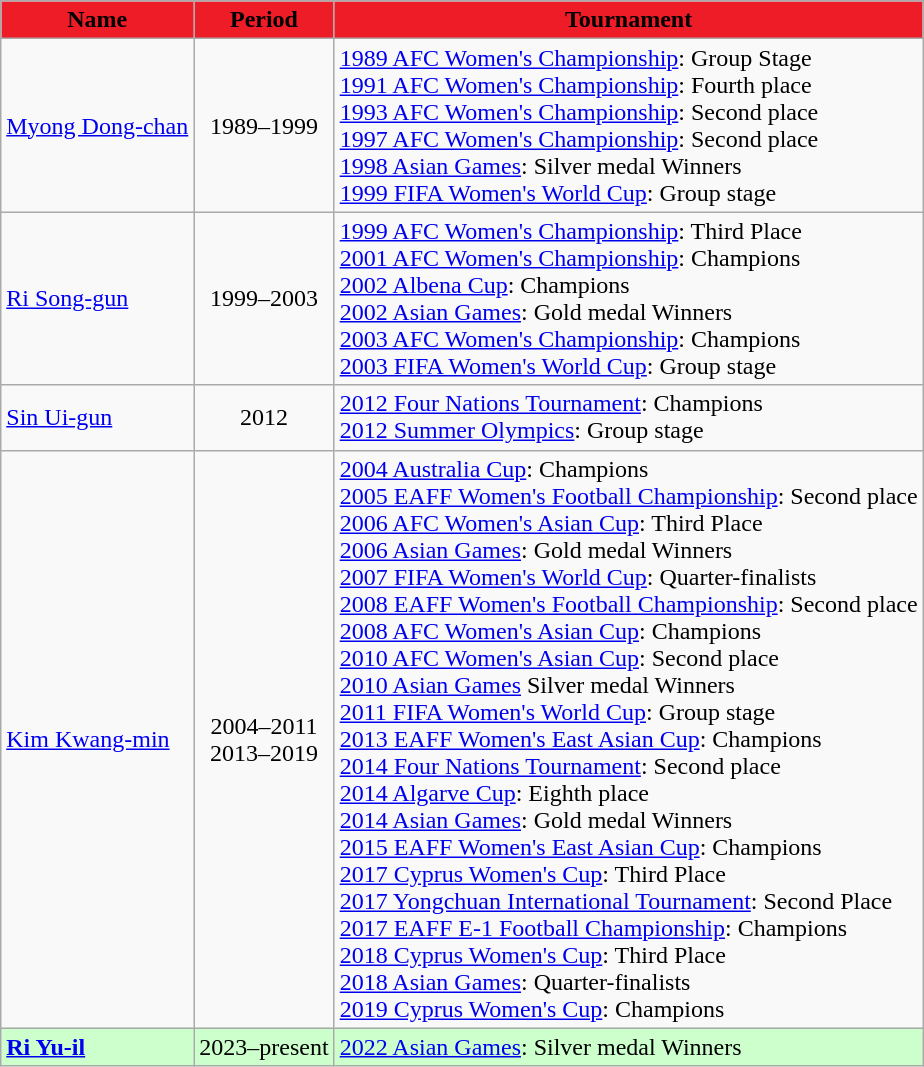<table class="wikitable">
<tr>
<th style="background-color:#ED1C27;"><span>Name</span></th>
<th style="background-color:#ED1C27;"><span>Period</span></th>
<th style="background-color:#ED1C27;"><span>Tournament</span></th>
</tr>
<tr>
<td> <a href='#'>Myong Dong-chan</a></td>
<td align="center">1989–1999</td>
<td><a href='#'>1989 AFC Women's Championship</a>: Group Stage <br><a href='#'>1991 AFC Women's Championship</a>: Fourth place<br><a href='#'>1993 AFC Women's Championship</a>:  Second place<br><a href='#'>1997 AFC Women's Championship</a>:  Second place<br><a href='#'>1998 Asian Games</a>:  Silver medal Winners<br><a href='#'>1999 FIFA Women's World Cup</a>: Group stage</td>
</tr>
<tr>
<td> <a href='#'>Ri Song-gun</a></td>
<td align="center">1999–2003</td>
<td><a href='#'>1999 AFC Women's Championship</a>:  Third Place<br><a href='#'>2001 AFC Women's Championship</a>:  Champions<br><a href='#'>2002 Albena Cup</a>:  Champions<br><a href='#'>2002 Asian Games</a>:  Gold medal Winners<br><a href='#'>2003 AFC Women's Championship</a>:  Champions<br><a href='#'>2003 FIFA Women's World Cup</a>: Group stage<br></td>
</tr>
<tr>
<td> <a href='#'>Sin Ui-gun</a></td>
<td align="center">2012</td>
<td><a href='#'>2012 Four Nations Tournament</a>:  Champions<br><a href='#'>2012 Summer Olympics</a>: Group stage<br></td>
</tr>
<tr>
<td> <a href='#'>Kim Kwang-min</a></td>
<td align="center">2004–2011<br>2013–2019</td>
<td><a href='#'>2004 Australia Cup</a>:  Champions<br><a href='#'>2005 EAFF Women's Football Championship</a>:  Second place<br><a href='#'>2006 AFC Women's Asian Cup</a>:  Third Place<br><a href='#'>2006 Asian Games</a>:  Gold medal Winners<br><a href='#'>2007 FIFA Women's World Cup</a>: Quarter-finalists<br><a href='#'>2008 EAFF Women's Football Championship</a>:  Second place<br><a href='#'>2008 AFC Women's Asian Cup</a>:  Champions<br><a href='#'>2010 AFC Women's Asian Cup</a>:  Second place<br><a href='#'>2010 Asian Games</a>  Silver medal Winners<br><a href='#'>2011 FIFA Women's World Cup</a>: Group stage<br><a href='#'>2013 EAFF Women's East Asian Cup</a>:  Champions<br><a href='#'>2014 Four Nations Tournament</a>:  Second place<br><a href='#'>2014 Algarve Cup</a>: Eighth place <br><a href='#'>2014 Asian Games</a>:  Gold medal Winners<br><a href='#'>2015 EAFF Women's East Asian Cup</a>:  Champions <br><a href='#'>2017 Cyprus Women's Cup</a>:  Third Place<br><a href='#'>2017 Yongchuan International Tournament</a>:  Second Place<br><a href='#'>2017 EAFF E-1 Football Championship</a>:  Champions <br><a href='#'>2018 Cyprus Women's Cup</a>:  Third Place<br><a href='#'>2018 Asian Games</a>: Quarter-finalists<br><a href='#'>2019 Cyprus Women's Cup</a>:  Champions<br></td>
</tr>
<tr style="background-color:#CCFFCC;">
<td> <strong><a href='#'>Ri Yu-il</a></strong></td>
<td align="center">2023–present</td>
<td><a href='#'>2022 Asian Games</a>:  Silver medal Winners</td>
</tr>
</table>
